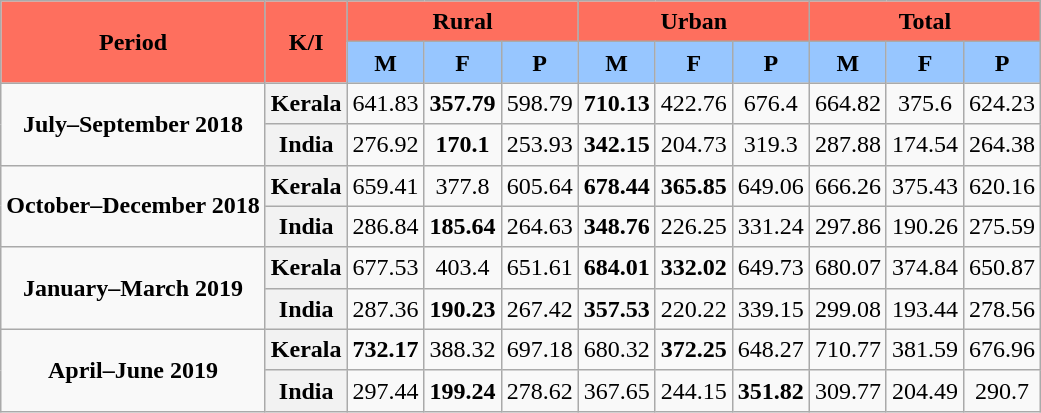<table class="wikitable sortable" style="line-height:20px;text-align:center;">
<tr>
<td rowspan="2" bgcolor="#FE6F5E"><span><strong>Period</strong></span></td>
<td rowspan="2" bgcolor="#FE6F5E"><span><strong>K/I</strong></span></td>
<td colspan="3" bgcolor="#FE6F5E"><span><strong>Rural</strong></span></td>
<td colspan="3" bgcolor="#FE6F5E"><span><strong>Urban</strong></span></td>
<td colspan="3" bgcolor="#FE6F5E"><span><strong>Total</strong></span></td>
</tr>
<tr>
<td bgcolor="#97BC62FF"><span><strong>M</strong></span></td>
<td bgcolor="#97BC62FF"><span><strong>F</strong></span></td>
<td bgcolor="#97BC62FF"><span><strong>P</strong></span></td>
<td bgcolor="#97BC62FF"><span><strong>M</strong></span></td>
<td bgcolor="#97BC62FF"><span><strong>F</strong></span></td>
<td bgcolor="#97BC62FF"><span><strong>P</strong></span></td>
<td bgcolor="#97BC62FF"><span><strong>M</strong></span></td>
<td bgcolor="#97BC62FF"><span><strong>F</strong></span></td>
<td bgcolor="#97BC62FF"><span><strong>P</strong></span></td>
</tr>
<tr>
<td rowspan="2"><strong>July–September 2018</strong></td>
<th>Kerala</th>
<td>641.83</td>
<td><strong>357.79</strong></td>
<td>598.79</td>
<td><strong>710.13</strong></td>
<td>422.76</td>
<td>676.4</td>
<td>664.82</td>
<td>375.6</td>
<td>624.23</td>
</tr>
<tr>
<th>India</th>
<td>276.92</td>
<td><strong>170.1</strong></td>
<td>253.93</td>
<td><strong>342.15</strong></td>
<td>204.73</td>
<td>319.3</td>
<td>287.88</td>
<td>174.54</td>
<td>264.38</td>
</tr>
<tr>
<td rowspan="2"><strong>October–December 2018</strong></td>
<th>Kerala</th>
<td>659.41</td>
<td>377.8</td>
<td>605.64</td>
<td><strong>678.44</strong></td>
<td><strong>365.85</strong></td>
<td>649.06</td>
<td>666.26</td>
<td>375.43</td>
<td>620.16</td>
</tr>
<tr>
<th>India</th>
<td>286.84</td>
<td><strong>185.64</strong></td>
<td>264.63</td>
<td><strong>348.76</strong></td>
<td>226.25</td>
<td>331.24</td>
<td>297.86</td>
<td>190.26</td>
<td>275.59</td>
</tr>
<tr>
<td rowspan="2"><strong>January–March 2019</strong></td>
<th>Kerala</th>
<td>677.53</td>
<td>403.4</td>
<td>651.61</td>
<td><strong>684.01</strong></td>
<td><strong>332.02</strong></td>
<td>649.73</td>
<td>680.07</td>
<td>374.84</td>
<td>650.87</td>
</tr>
<tr>
<th>India</th>
<td>287.36</td>
<td><strong>190.23</strong></td>
<td>267.42</td>
<td><strong>357.53</strong></td>
<td>220.22</td>
<td>339.15</td>
<td>299.08</td>
<td>193.44</td>
<td>278.56</td>
</tr>
<tr>
<td rowspan="2"><strong>April–June 2019</strong></td>
<th>Kerala</th>
<td><strong>732.17</strong></td>
<td>388.32</td>
<td>697.18</td>
<td>680.32</td>
<td><strong>372.25</strong></td>
<td>648.27</td>
<td>710.77</td>
<td>381.59</td>
<td>676.96</td>
</tr>
<tr>
<th>India</th>
<td>297.44</td>
<td><strong>199.24</strong></td>
<td>278.62</td>
<td>367.65</td>
<td>244.15</td>
<td><strong>351.82</strong></td>
<td>309.77</td>
<td>204.49</td>
<td>290.7</td>
</tr>
</table>
